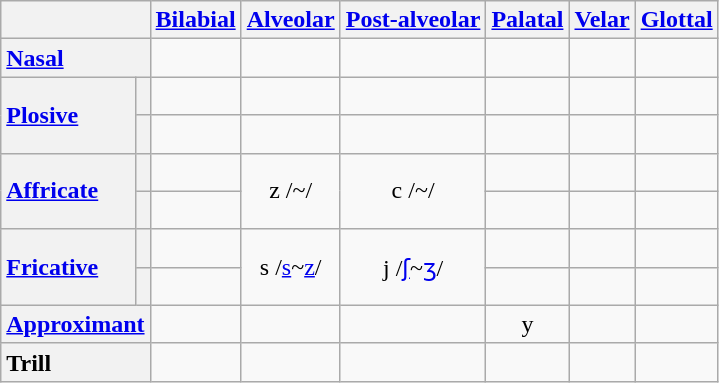<table class="wikitable" style="text-align:center">
<tr>
<th colspan="2"></th>
<th><a href='#'>Bilabial</a></th>
<th><a href='#'>Alveolar</a></th>
<th><a href='#'>Post-alveolar</a></th>
<th><a href='#'>Palatal</a></th>
<th><a href='#'>Velar</a></th>
<th><a href='#'>Glottal</a></th>
</tr>
<tr style="text-align:center;">
<th colspan="2" style="text-align:left;"><a href='#'>Nasal</a></th>
<td></td>
<td></td>
<td> </td>
<td> </td>
<td> </td>
<td> </td>
</tr>
<tr style="text-align:center;">
<th rowspan="2" style="text-align:left;"><a href='#'>Plosive</a></th>
<th></th>
<td></td>
<td></td>
<td> </td>
<td> </td>
<td></td>
<td> </td>
</tr>
<tr style="text-align:center;">
<th></th>
<td></td>
<td></td>
<td> </td>
<td> </td>
<td></td>
<td> </td>
</tr>
<tr style="text-align:center;">
<th rowspan="2" style="text-align:left;"><a href='#'>Affricate</a></th>
<th></th>
<td> </td>
<td rowspan="2">z /~/</td>
<td rowspan="2">c /~/</td>
<td> </td>
<td> </td>
<td> </td>
</tr>
<tr>
<th></th>
<td> </td>
<td> </td>
<td> </td>
<td> </td>
</tr>
<tr style="text-align:center;">
<th rowspan="2" style="text-align:left;"><a href='#'>Fricative</a></th>
<th></th>
<td></td>
<td rowspan="2">s /<a href='#'>s</a>~<a href='#'>z</a>/</td>
<td rowspan="2">j /<a href='#'>ʃ</a>~<a href='#'>ʒ</a>/</td>
<td> </td>
<td> </td>
<td> </td>
</tr>
<tr style="text-align:center;">
<th></th>
<td></td>
<td> </td>
<td> </td>
<td></td>
</tr>
<tr style="text-align:center;">
<th colspan="2" style="text-align:left;"><a href='#'>Approximant</a></th>
<td></td>
<td></td>
<td> </td>
<td>y </td>
<td> </td>
<td> </td>
</tr>
<tr style="text-align:center;">
<th colspan="2" style="text-align:left;">Trill</th>
<td> </td>
<td></td>
<td> </td>
<td> </td>
<td> </td>
<td> </td>
</tr>
</table>
